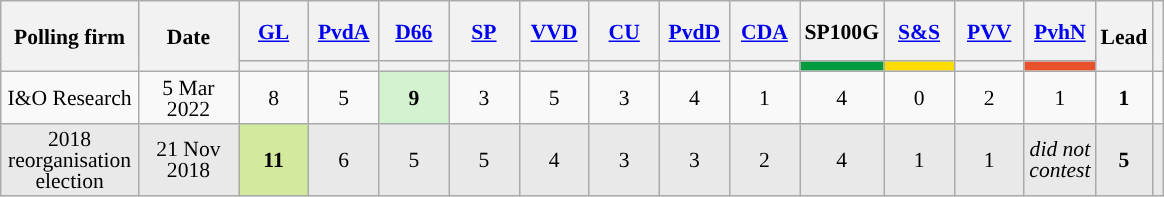<table class="wikitable sortable" style="text-align:center;font-size:90%;line-height:14px;">
<tr style="height:40px;">
<th style="width:85px;" rowspan="2">Polling firm</th>
<th style="width:60px;" rowspan="2">Date</th>
<th class="unsortable" style="width:40px;"><a href='#'>GL</a></th>
<th class="unsortable" style="width:40px;"><a href='#'>PvdA</a></th>
<th class="unsortable" style="width:40px;"><a href='#'>D66</a></th>
<th class="unsortable" style="width:40px;"><a href='#'>SP</a></th>
<th class="unsortable" style="width:40px;"><a href='#'>VVD</a></th>
<th class="unsortable" style="width:40px;"><a href='#'>CU</a></th>
<th class="unsortable" style="width:40px;"><a href='#'>PvdD</a></th>
<th class="unsortable" style="width:40px;"><a href='#'>CDA</a></th>
<th class="unsortable" style="width:40px;">SP100G </th>
<th class="unsortable" style="width:40px;"><a href='#'>S&S</a></th>
<th class="unsortable" style="width:40px;"><a href='#'>PVV</a></th>
<th class="unsortable" style="width:40px;"><a href='#'>PvhN</a></th>
<th style="width:30px;" rowspan="2">Lead</th>
<th rowspan="2" class="unsortable"></th>
</tr>
<tr>
<th style="background:"></th>
<th style="background:"></th>
<th style="background:"></th>
<th style="background:"></th>
<th style="background:"></th>
<th style="background:"></th>
<th style="background:"></th>
<th style="background:"></th>
<th style="background:#009b3c;"></th>
<th style="background:#fedc00;"></th>
<th style="background:"></th>
<th style="background:#E8512A;"></th>
</tr>
<tr>
<td>I&O Research</td>
<td data-sort-value="2022-03-05">5 Mar 2022</td>
<td>8</td>
<td>5</td>
<td style="background:#D3F2D0"><strong>9</strong></td>
<td>3</td>
<td>5</td>
<td>3</td>
<td>4</td>
<td>1</td>
<td>4</td>
<td>0</td>
<td>2</td>
<td>1</td>
<td style="background:"><strong>1</strong></td>
<td></td>
</tr>
<tr style="background-color:#E9E9E9">
<td>2018 reorganisation election</td>
<td data-sort-value="2018-11-21">21 Nov 2018</td>
<td style="background:#d3ea9e"><strong>11</strong></td>
<td>6</td>
<td>5</td>
<td>5</td>
<td>4</td>
<td>3</td>
<td>3</td>
<td>2</td>
<td>4</td>
<td>1</td>
<td>1</td>
<td colspan=1><em>did not contest</em></td>
<td style="background:"><strong>5</strong></td>
<td></td>
</tr>
</table>
